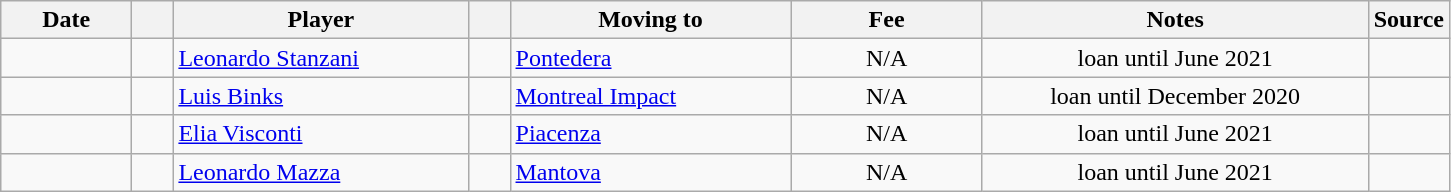<table class="wikitable sortable">
<tr>
<th style="width:80px;">Date</th>
<th style="width:20px;"></th>
<th style="width:190px;">Player</th>
<th style="width:20px;"></th>
<th style="width:180px;">Moving to</th>
<th style="width:120px;" class="unsortable">Fee</th>
<th style="width:250px;" class="unsortable">Notes</th>
<th style="width:20px;">Source</th>
</tr>
<tr>
<td></td>
<td align="center"></td>
<td> <a href='#'>Leonardo Stanzani</a></td>
<td align=center></td>
<td> <a href='#'>Pontedera</a></td>
<td align=center>N/A</td>
<td align=center>loan until June 2021</td>
<td><small></small></td>
</tr>
<tr>
<td></td>
<td align="center"></td>
<td> <a href='#'>Luis Binks</a></td>
<td align=center></td>
<td> <a href='#'>Montreal Impact</a></td>
<td align=center>N/A</td>
<td align=center>loan until December 2020</td>
<td><small></small></td>
</tr>
<tr>
<td></td>
<td align="center"></td>
<td> <a href='#'>Elia Visconti</a></td>
<td align=center></td>
<td> <a href='#'>Piacenza</a></td>
<td align=center>N/A</td>
<td align=center>loan until June 2021</td>
<td><small></small></td>
</tr>
<tr>
<td></td>
<td align="center"></td>
<td> <a href='#'>Leonardo Mazza</a></td>
<td align=center></td>
<td> <a href='#'>Mantova</a></td>
<td align=center>N/A</td>
<td align=center>loan until June 2021</td>
<td><small></small></td>
</tr>
</table>
